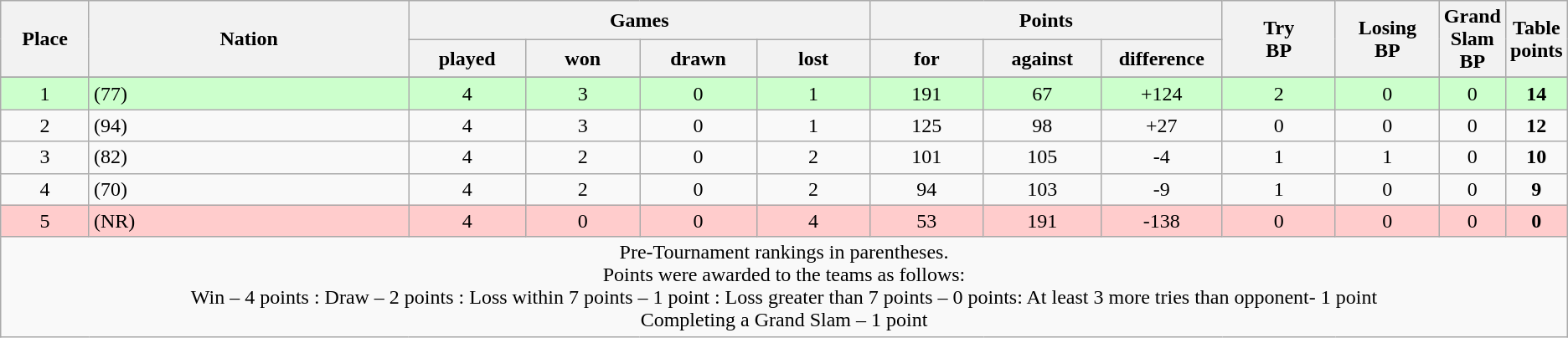<table class="wikitable">
<tr>
<th rowspan=2 width="6%">Place</th>
<th rowspan=2 width="23%">Nation</th>
<th colspan=4 width="40%">Games</th>
<th colspan=3 width="24%">Points</th>
<th rowspan=2 width="8%">Try<br>BP</th>
<th rowspan=2 width="8%">Losing<br>BP</th>
<th rowspan=2 width="8%">Grand Slam<br>BP</th>
<th rowspan=2 width="10%">Table<br>points</th>
</tr>
<tr>
<th width="8%">played</th>
<th width="8%">won</th>
<th width="8%">drawn</th>
<th width="8%">lost</th>
<th width="8%">for</th>
<th width="8%">against</th>
<th width="8%">difference</th>
</tr>
<tr>
</tr>
<tr style="text-align:center; background:#cfc;">
<td>1</td>
<td align=left> (77)</td>
<td>4</td>
<td>3</td>
<td>0</td>
<td>1</td>
<td>191</td>
<td>67</td>
<td>+124</td>
<td>2</td>
<td>0</td>
<td>0</td>
<td><strong>14</strong></td>
</tr>
<tr align=center>
<td>2</td>
<td align=left> (94)</td>
<td>4</td>
<td>3</td>
<td>0</td>
<td>1</td>
<td>125</td>
<td>98</td>
<td>+27</td>
<td>0</td>
<td>0</td>
<td>0</td>
<td><strong>12</strong></td>
</tr>
<tr align=center>
<td>3</td>
<td align=left> (82)</td>
<td>4</td>
<td>2</td>
<td>0</td>
<td>2</td>
<td>101</td>
<td>105</td>
<td>-4</td>
<td>1</td>
<td>1</td>
<td>0</td>
<td><strong>10</strong></td>
</tr>
<tr align=center>
<td>4</td>
<td align=left> (70)</td>
<td>4</td>
<td>2</td>
<td>0</td>
<td>2</td>
<td>94</td>
<td>103</td>
<td>-9</td>
<td>1</td>
<td>0</td>
<td>0</td>
<td><strong>9</strong></td>
</tr>
<tr style="text-align:center; background:#fcc">
<td>5</td>
<td align=left> (NR)</td>
<td>4</td>
<td>0</td>
<td>0</td>
<td>4</td>
<td>53</td>
<td>191</td>
<td>-138</td>
<td>0</td>
<td>0</td>
<td>0</td>
<td><strong>0</strong></td>
</tr>
<tr>
<td style="text-align:center;" colspan="100">Pre-Tournament rankings in parentheses. <br> Points were awarded to the teams as follows:<br>Win – 4 points : Draw – 2 points  : Loss within 7 points – 1 point : Loss greater than 7 points – 0 points: At least 3 more tries than opponent- 1 point<br>Completing a Grand Slam – 1 point</td>
</tr>
</table>
